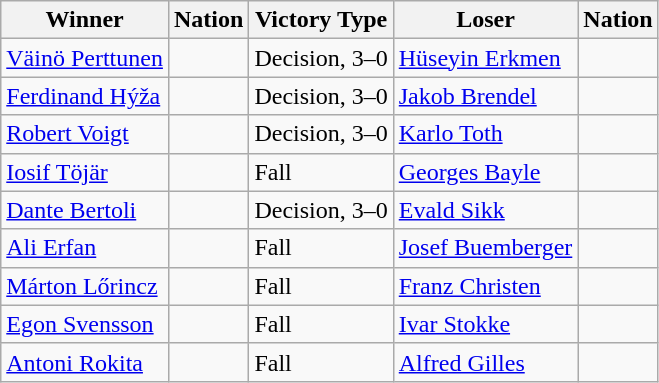<table class="wikitable sortable" style="text-align:left;">
<tr>
<th>Winner</th>
<th>Nation</th>
<th>Victory Type</th>
<th>Loser</th>
<th>Nation</th>
</tr>
<tr>
<td><a href='#'>Väinö Perttunen</a></td>
<td></td>
<td>Decision, 3–0</td>
<td><a href='#'>Hüseyin Erkmen</a></td>
<td></td>
</tr>
<tr>
<td><a href='#'>Ferdinand Hýža</a></td>
<td></td>
<td>Decision, 3–0</td>
<td><a href='#'>Jakob Brendel</a></td>
<td></td>
</tr>
<tr>
<td><a href='#'>Robert Voigt</a></td>
<td></td>
<td>Decision, 3–0</td>
<td><a href='#'>Karlo Toth</a></td>
<td></td>
</tr>
<tr>
<td><a href='#'>Iosif Töjär</a></td>
<td></td>
<td>Fall</td>
<td><a href='#'>Georges Bayle</a></td>
<td></td>
</tr>
<tr>
<td><a href='#'>Dante Bertoli</a></td>
<td></td>
<td>Decision, 3–0</td>
<td><a href='#'>Evald Sikk</a></td>
<td></td>
</tr>
<tr>
<td><a href='#'>Ali Erfan</a></td>
<td></td>
<td>Fall</td>
<td><a href='#'>Josef Buemberger</a></td>
<td></td>
</tr>
<tr>
<td><a href='#'>Márton Lőrincz</a></td>
<td></td>
<td>Fall</td>
<td><a href='#'>Franz Christen</a></td>
<td></td>
</tr>
<tr>
<td><a href='#'>Egon Svensson</a></td>
<td></td>
<td>Fall</td>
<td><a href='#'>Ivar Stokke</a></td>
<td></td>
</tr>
<tr>
<td><a href='#'>Antoni Rokita</a></td>
<td></td>
<td>Fall</td>
<td><a href='#'>Alfred Gilles</a></td>
<td></td>
</tr>
</table>
